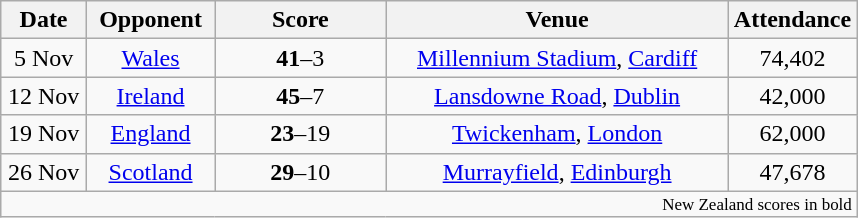<table class="wikitable" style="text-align:center">
<tr>
<th width=10%>Date</th>
<th width=15%>Opponent</th>
<th width=20%>Score</th>
<th width=40%>Venue</th>
<th width=15%>Attendance</th>
</tr>
<tr>
<td>5 Nov</td>
<td><a href='#'>Wales</a></td>
<td><strong>41</strong>–3</td>
<td><a href='#'>Millennium Stadium</a>, <a href='#'>Cardiff</a></td>
<td>74,402</td>
</tr>
<tr>
<td>12 Nov</td>
<td><a href='#'>Ireland</a></td>
<td><strong>45</strong>–7</td>
<td><a href='#'>Lansdowne Road</a>, <a href='#'>Dublin</a></td>
<td>42,000</td>
</tr>
<tr>
<td>19 Nov</td>
<td><a href='#'>England</a></td>
<td><strong>23</strong>–19</td>
<td><a href='#'>Twickenham</a>, <a href='#'>London</a></td>
<td>62,000</td>
</tr>
<tr>
<td>26 Nov</td>
<td><a href='#'>Scotland</a></td>
<td><strong>29</strong>–10</td>
<td><a href='#'>Murrayfield</a>, <a href='#'>Edinburgh</a></td>
<td>47,678</td>
</tr>
<tr>
<td colspan="5" style="text-align:right; font-size:85%; line-height:70%;"><small>New Zealand scores in bold</small></td>
</tr>
</table>
